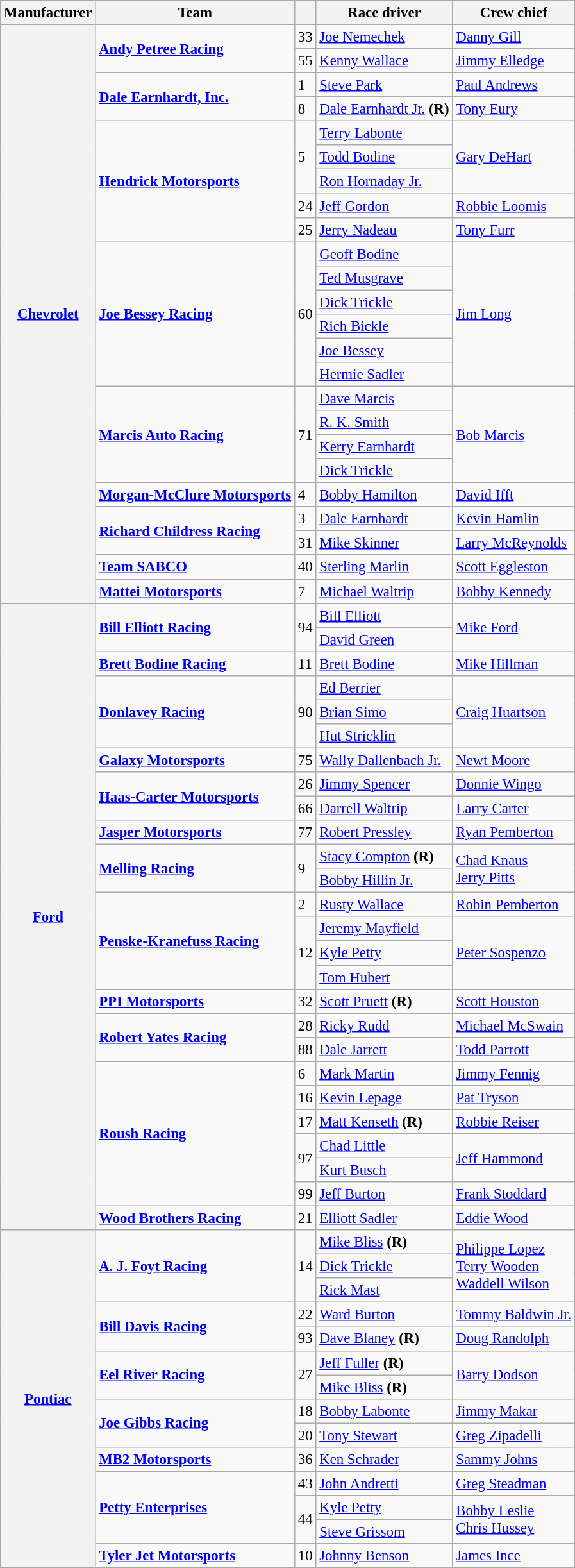<table class="wikitable sortable" style="font-size: 95%;">
<tr>
<th>Manufacturer</th>
<th>Team</th>
<th></th>
<th>Race driver</th>
<th>Crew chief</th>
</tr>
<tr>
<th rowspan=24><a href='#'>Chevrolet</a></th>
<td rowspan=2><strong><a href='#'>Andy Petree Racing</a></strong></td>
<td>33</td>
<td><a href='#'>Joe Nemechek</a></td>
<td><a href='#'>Danny Gill</a></td>
</tr>
<tr>
<td>55</td>
<td><a href='#'>Kenny Wallace</a></td>
<td><a href='#'>Jimmy Elledge</a></td>
</tr>
<tr>
<td rowspan=2><strong><a href='#'>Dale Earnhardt, Inc.</a></strong></td>
<td>1</td>
<td><a href='#'>Steve Park</a></td>
<td><a href='#'>Paul Andrews</a></td>
</tr>
<tr>
<td>8</td>
<td><a href='#'>Dale Earnhardt Jr.</a> <strong>(R)</strong></td>
<td><a href='#'>Tony Eury</a></td>
</tr>
<tr>
<td rowspan=5><strong><a href='#'>Hendrick Motorsports</a></strong></td>
<td rowspan="3">5</td>
<td><a href='#'>Terry Labonte</a> <small></small></td>
<td rowspan=3><a href='#'>Gary DeHart</a></td>
</tr>
<tr>
<td><a href='#'>Todd Bodine</a> <small></small></td>
</tr>
<tr>
<td><a href='#'>Ron Hornaday Jr.</a> <small></small></td>
</tr>
<tr>
<td>24</td>
<td><a href='#'>Jeff Gordon</a></td>
<td><a href='#'>Robbie Loomis</a></td>
</tr>
<tr>
<td>25</td>
<td><a href='#'>Jerry Nadeau</a></td>
<td><a href='#'>Tony Furr</a></td>
</tr>
<tr>
<td rowspan=6><strong><a href='#'>Joe Bessey Racing</a></strong></td>
<td rowspan="6">60</td>
<td><a href='#'>Geoff Bodine</a> <small></small></td>
<td rowspan=6><a href='#'>Jim Long</a></td>
</tr>
<tr>
<td><a href='#'>Ted Musgrave</a> <small></small></td>
</tr>
<tr>
<td><a href='#'>Dick Trickle</a> <small></small></td>
</tr>
<tr>
<td><a href='#'>Rich Bickle</a> <small></small></td>
</tr>
<tr>
<td><a href='#'>Joe Bessey</a> <small></small></td>
</tr>
<tr>
<td><a href='#'>Hermie Sadler</a> <small></small></td>
</tr>
<tr>
<td rowspan=4><strong><a href='#'>Marcis Auto Racing</a></strong></td>
<td rowspan="4">71</td>
<td><a href='#'>Dave Marcis</a> <small></small></td>
<td rowspan=4><a href='#'>Bob Marcis</a></td>
</tr>
<tr>
<td><a href='#'>R. K. Smith</a> <small></small></td>
</tr>
<tr>
<td><a href='#'>Kerry Earnhardt</a> <small></small></td>
</tr>
<tr>
<td><a href='#'>Dick Trickle</a> <small></small></td>
</tr>
<tr>
<td><strong><a href='#'>Morgan-McClure Motorsports</a></strong></td>
<td>4</td>
<td><a href='#'>Bobby Hamilton</a></td>
<td><a href='#'>David Ifft</a></td>
</tr>
<tr>
<td rowspan=2><strong><a href='#'>Richard Childress Racing</a></strong></td>
<td>3</td>
<td><a href='#'>Dale Earnhardt</a></td>
<td><a href='#'>Kevin Hamlin</a></td>
</tr>
<tr>
<td>31</td>
<td><a href='#'>Mike Skinner</a></td>
<td><a href='#'>Larry McReynolds</a></td>
</tr>
<tr>
<td><strong><a href='#'>Team SABCO</a></strong></td>
<td>40</td>
<td><a href='#'>Sterling Marlin</a></td>
<td><a href='#'>Scott Eggleston</a></td>
</tr>
<tr>
<td><strong><a href='#'>Mattei Motorsports</a></strong></td>
<td>7</td>
<td><a href='#'>Michael Waltrip</a></td>
<td><a href='#'>Bobby Kennedy</a></td>
</tr>
<tr>
<th rowspan=26><a href='#'>Ford</a></th>
<td rowspan=2><strong><a href='#'>Bill Elliott Racing</a></strong></td>
<td rowspan="2">94</td>
<td><a href='#'>Bill Elliott</a> <small></small></td>
<td rowspan=2><a href='#'>Mike Ford</a></td>
</tr>
<tr>
<td><a href='#'>David Green</a> <small></small></td>
</tr>
<tr>
<td><strong><a href='#'>Brett Bodine Racing</a></strong></td>
<td>11</td>
<td><a href='#'>Brett Bodine</a></td>
<td><a href='#'>Mike Hillman</a></td>
</tr>
<tr>
<td rowspan=3><strong><a href='#'>Donlavey Racing</a></strong></td>
<td rowspan="3">90</td>
<td><a href='#'>Ed Berrier</a> <small></small></td>
<td rowspan=3><a href='#'>Craig Huartson</a></td>
</tr>
<tr>
<td><a href='#'>Brian Simo</a> <small></small></td>
</tr>
<tr>
<td><a href='#'>Hut Stricklin</a> <small></small></td>
</tr>
<tr>
<td><strong><a href='#'>Galaxy Motorsports</a></strong></td>
<td>75</td>
<td><a href='#'>Wally Dallenbach Jr.</a></td>
<td><a href='#'>Newt Moore</a></td>
</tr>
<tr>
<td rowspan=2><strong><a href='#'>Haas-Carter Motorsports</a></strong></td>
<td>26</td>
<td><a href='#'>Jimmy Spencer</a></td>
<td><a href='#'>Donnie Wingo</a></td>
</tr>
<tr>
<td>66</td>
<td><a href='#'>Darrell Waltrip</a></td>
<td><a href='#'>Larry Carter</a></td>
</tr>
<tr>
<td><strong><a href='#'>Jasper Motorsports</a></strong></td>
<td>77</td>
<td><a href='#'>Robert Pressley</a></td>
<td><a href='#'>Ryan Pemberton</a></td>
</tr>
<tr>
<td rowspan=2><strong><a href='#'>Melling Racing</a></strong></td>
<td rowspan="2">9</td>
<td><a href='#'>Stacy Compton</a> <small></small> <strong>(R)</strong></td>
<td rowspan=2><a href='#'>Chad Knaus</a><br><a href='#'>Jerry Pitts</a></td>
</tr>
<tr>
<td><a href='#'>Bobby Hillin Jr.</a> <small></small></td>
</tr>
<tr>
<td rowspan=4><strong><a href='#'>Penske-Kranefuss Racing</a></strong></td>
<td>2</td>
<td><a href='#'>Rusty Wallace</a></td>
<td><a href='#'>Robin Pemberton</a></td>
</tr>
<tr>
<td rowspan="3">12</td>
<td><a href='#'>Jeremy Mayfield</a> <small></small></td>
<td rowspan=3><a href='#'>Peter Sospenzo</a></td>
</tr>
<tr>
<td><a href='#'>Kyle Petty</a> <small></small></td>
</tr>
<tr>
<td><a href='#'>Tom Hubert</a> <small></small></td>
</tr>
<tr>
<td><strong><a href='#'>PPI Motorsports</a></strong></td>
<td>32</td>
<td><a href='#'>Scott Pruett</a> <strong>(R)</strong></td>
<td><a href='#'>Scott Houston</a></td>
</tr>
<tr>
<td rowspan=2><strong><a href='#'>Robert Yates Racing</a></strong></td>
<td>28</td>
<td><a href='#'>Ricky Rudd</a></td>
<td><a href='#'>Michael McSwain</a></td>
</tr>
<tr>
<td>88</td>
<td><a href='#'>Dale Jarrett</a></td>
<td><a href='#'>Todd Parrott</a></td>
</tr>
<tr>
<td rowspan=6><strong><a href='#'>Roush Racing</a></strong></td>
<td>6</td>
<td><a href='#'>Mark Martin</a></td>
<td><a href='#'>Jimmy Fennig</a></td>
</tr>
<tr>
<td>16</td>
<td><a href='#'>Kevin Lepage</a></td>
<td><a href='#'>Pat Tryson</a></td>
</tr>
<tr>
<td>17</td>
<td><a href='#'>Matt Kenseth</a> <strong>(R)</strong></td>
<td><a href='#'>Robbie Reiser</a></td>
</tr>
<tr>
<td rowspan="2">97</td>
<td><a href='#'>Chad Little</a> <small></small></td>
<td rowspan=2><a href='#'>Jeff Hammond</a></td>
</tr>
<tr>
<td><a href='#'>Kurt Busch</a> <small></small></td>
</tr>
<tr>
<td>99</td>
<td><a href='#'>Jeff Burton</a></td>
<td><a href='#'>Frank Stoddard</a></td>
</tr>
<tr>
<td><strong><a href='#'>Wood Brothers Racing</a></strong></td>
<td>21</td>
<td><a href='#'>Elliott Sadler</a></td>
<td><a href='#'>Eddie Wood</a></td>
</tr>
<tr>
<th rowspan=14><a href='#'>Pontiac</a></th>
<td rowspan=3><strong><a href='#'>A. J. Foyt Racing</a></strong></td>
<td rowspan="3">14</td>
<td><a href='#'>Mike Bliss</a> <strong>(R)</strong> <small></small></td>
<td rowspan=3><a href='#'>Philippe Lopez</a> <br><a href='#'>Terry Wooden</a> <br><a href='#'>Waddell Wilson</a> </td>
</tr>
<tr>
<td><a href='#'>Dick Trickle</a> <small></small></td>
</tr>
<tr>
<td><a href='#'>Rick Mast</a> <small></small></td>
</tr>
<tr>
<td rowspan=2><strong><a href='#'>Bill Davis Racing</a></strong></td>
<td>22</td>
<td><a href='#'>Ward Burton</a></td>
<td><a href='#'>Tommy Baldwin Jr.</a></td>
</tr>
<tr>
<td>93</td>
<td><a href='#'>Dave Blaney</a> <strong>(R)</strong></td>
<td><a href='#'>Doug Randolph</a></td>
</tr>
<tr>
<td rowspan=2><strong><a href='#'>Eel River Racing</a></strong></td>
<td rowspan="2">27</td>
<td><a href='#'>Jeff Fuller</a> <strong>(R)</strong> <small></small></td>
<td rowspan=2><a href='#'>Barry Dodson</a></td>
</tr>
<tr>
<td><a href='#'>Mike Bliss</a> <strong>(R)</strong> <small></small></td>
</tr>
<tr>
<td rowspan=2><strong><a href='#'>Joe Gibbs Racing</a></strong></td>
<td>18</td>
<td><a href='#'>Bobby Labonte</a></td>
<td><a href='#'>Jimmy Makar</a></td>
</tr>
<tr>
<td>20</td>
<td><a href='#'>Tony Stewart</a></td>
<td><a href='#'>Greg Zipadelli</a></td>
</tr>
<tr>
<td><strong><a href='#'>MB2 Motorsports</a></strong></td>
<td>36</td>
<td><a href='#'>Ken Schrader</a></td>
<td><a href='#'>Sammy Johns</a></td>
</tr>
<tr>
<td rowspan=3><strong><a href='#'>Petty Enterprises</a></strong></td>
<td>43</td>
<td><a href='#'>John Andretti</a></td>
<td><a href='#'>Greg Steadman</a></td>
</tr>
<tr>
<td rowspan="2">44</td>
<td><a href='#'>Kyle Petty</a> <small></small></td>
<td rowspan=2><a href='#'>Bobby Leslie</a><br><a href='#'>Chris Hussey</a></td>
</tr>
<tr>
<td><a href='#'>Steve Grissom</a> <small></small></td>
</tr>
<tr>
<td><strong><a href='#'>Tyler Jet Motorsports</a></strong></td>
<td>10</td>
<td><a href='#'>Johnny Benson</a></td>
<td><a href='#'>James Ince</a></td>
</tr>
</table>
